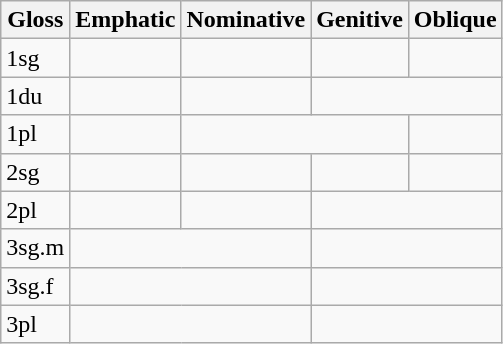<table class="wikitable">
<tr>
<th>Gloss</th>
<th>Emphatic</th>
<th>Nominative</th>
<th>Genitive</th>
<th>Oblique</th>
</tr>
<tr>
<td>1sg</td>
<td></td>
<td></td>
<td></td>
<td></td>
</tr>
<tr>
<td>1du</td>
<td></td>
<td></td>
<td colspan="2"></td>
</tr>
<tr>
<td>1pl</td>
<td></td>
<td colspan="2"></td>
<td></td>
</tr>
<tr>
<td>2sg</td>
<td></td>
<td></td>
<td></td>
<td></td>
</tr>
<tr>
<td>2pl</td>
<td></td>
<td></td>
<td colspan="2"></td>
</tr>
<tr>
<td>3sg.m</td>
<td colspan="2"></td>
<td colspan="2"></td>
</tr>
<tr>
<td>3sg.f</td>
<td colspan="2"></td>
<td colspan="2"></td>
</tr>
<tr>
<td>3pl</td>
<td colspan="2"></td>
<td colspan="2"></td>
</tr>
</table>
